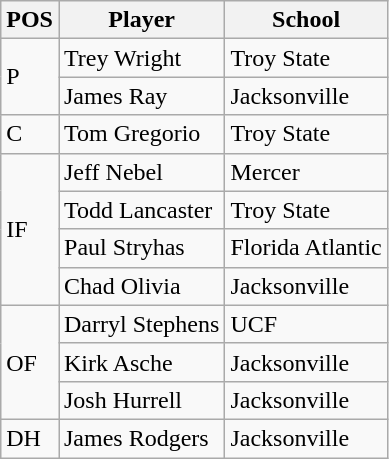<table class=wikitable>
<tr>
<th>POS</th>
<th>Player</th>
<th>School</th>
</tr>
<tr>
<td rowspan=2>P</td>
<td>Trey Wright</td>
<td>Troy State</td>
</tr>
<tr>
<td>James Ray</td>
<td>Jacksonville</td>
</tr>
<tr>
<td>C</td>
<td>Tom Gregorio</td>
<td>Troy State</td>
</tr>
<tr>
<td rowspan=4>IF</td>
<td>Jeff Nebel</td>
<td>Mercer</td>
</tr>
<tr>
<td>Todd Lancaster</td>
<td>Troy State</td>
</tr>
<tr>
<td>Paul Stryhas</td>
<td>Florida Atlantic</td>
</tr>
<tr>
<td>Chad Olivia</td>
<td>Jacksonville</td>
</tr>
<tr>
<td rowspan=3>OF</td>
<td>Darryl Stephens</td>
<td>UCF</td>
</tr>
<tr>
<td>Kirk Asche</td>
<td>Jacksonville</td>
</tr>
<tr>
<td>Josh Hurrell</td>
<td>Jacksonville</td>
</tr>
<tr>
<td>DH</td>
<td>James Rodgers</td>
<td>Jacksonville</td>
</tr>
</table>
